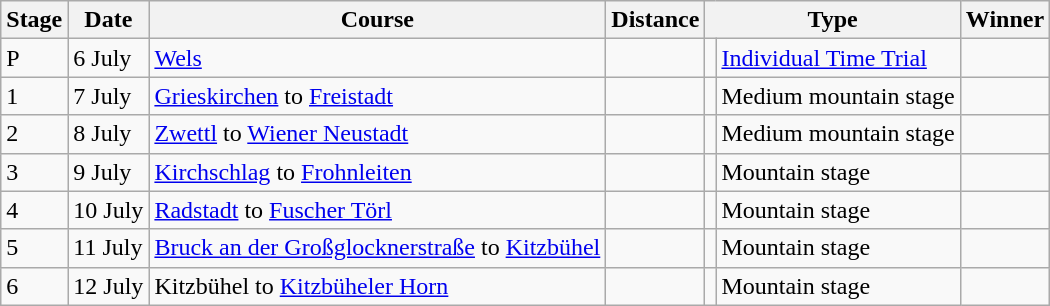<table class="wikitable">
<tr>
<th>Stage</th>
<th>Date</th>
<th>Course</th>
<th>Distance</th>
<th colspan="2">Type</th>
<th>Winner</th>
</tr>
<tr>
<td>P</td>
<td>6 July</td>
<td><a href='#'>Wels</a></td>
<td></td>
<td></td>
<td><a href='#'>Individual Time Trial</a></td>
<td></td>
</tr>
<tr>
<td>1</td>
<td>7 July</td>
<td><a href='#'>Grieskirchen</a> to <a href='#'>Freistadt</a></td>
<td></td>
<td></td>
<td>Medium mountain stage</td>
<td></td>
</tr>
<tr>
<td>2</td>
<td>8 July</td>
<td><a href='#'>Zwettl</a> to <a href='#'>Wiener Neustadt</a></td>
<td></td>
<td></td>
<td>Medium mountain stage</td>
<td></td>
</tr>
<tr>
<td>3</td>
<td>9 July</td>
<td><a href='#'>Kirchschlag</a> to <a href='#'>Frohnleiten</a></td>
<td></td>
<td></td>
<td>Mountain stage</td>
<td></td>
</tr>
<tr>
<td>4</td>
<td>10 July</td>
<td><a href='#'>Radstadt</a> to <a href='#'>Fuscher Törl</a></td>
<td></td>
<td></td>
<td>Mountain stage</td>
<td></td>
</tr>
<tr>
<td>5</td>
<td>11 July</td>
<td><a href='#'>Bruck an der Großglocknerstraße</a> to <a href='#'>Kitzbühel</a></td>
<td></td>
<td></td>
<td>Mountain stage</td>
<td></td>
</tr>
<tr>
<td>6</td>
<td>12 July</td>
<td>Kitzbühel to <a href='#'>Kitzbüheler Horn</a></td>
<td></td>
<td></td>
<td>Mountain stage</td>
<td></td>
</tr>
</table>
